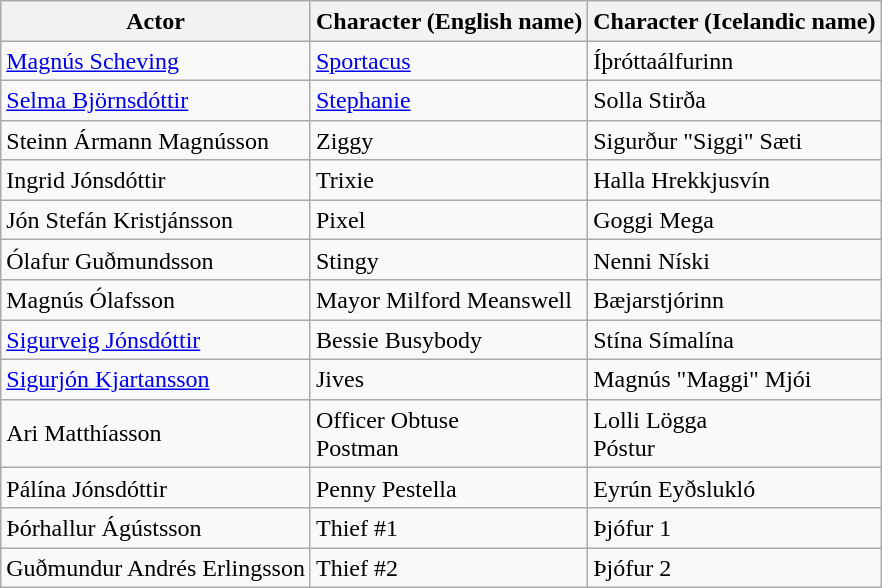<table class="wikitable" style="font-size:100%; line-height:1.2">
<tr>
<th>Actor</th>
<th>Character (English name)</th>
<th>Character (Icelandic name)</th>
</tr>
<tr>
<td><a href='#'>Magnús Scheving</a></td>
<td><a href='#'>Sportacus</a></td>
<td>Íþróttaálfurinn</td>
</tr>
<tr>
<td><a href='#'>Selma Björnsdóttir</a></td>
<td><a href='#'>Stephanie</a></td>
<td>Solla Stirða</td>
</tr>
<tr>
<td>Steinn Ármann Magnússon</td>
<td>Ziggy</td>
<td>Sigurður "Siggi" Sæti</td>
</tr>
<tr>
<td>Ingrid Jónsdóttir</td>
<td>Trixie</td>
<td>Halla Hrekkjusvín</td>
</tr>
<tr>
<td>Jón Stefán Kristjánsson</td>
<td>Pixel</td>
<td>Goggi Mega</td>
</tr>
<tr>
<td>Ólafur Guðmundsson</td>
<td>Stingy</td>
<td>Nenni Níski</td>
</tr>
<tr>
<td>Magnús Ólafsson</td>
<td>Mayor Milford Meanswell</td>
<td>Bæjarstjórinn</td>
</tr>
<tr>
<td><a href='#'>Sigurveig Jónsdóttir</a></td>
<td>Bessie Busybody</td>
<td>Stína Símalína</td>
</tr>
<tr>
<td><a href='#'>Sigurjón Kjartansson</a></td>
<td>Jives</td>
<td>Magnús "Maggi" Mjói</td>
</tr>
<tr>
<td>Ari Matthíasson</td>
<td>Officer Obtuse<br>Postman</td>
<td>Lolli Lögga<br>Póstur</td>
</tr>
<tr>
<td>Pálína Jónsdóttir</td>
<td>Penny Pestella</td>
<td>Eyrún Eyðslukló</td>
</tr>
<tr>
<td>Þórhallur Ágústsson</td>
<td>Thief #1</td>
<td>Þjófur 1</td>
</tr>
<tr>
<td>Guðmundur Andrés Erlingsson</td>
<td>Thief #2</td>
<td>Þjófur 2</td>
</tr>
</table>
